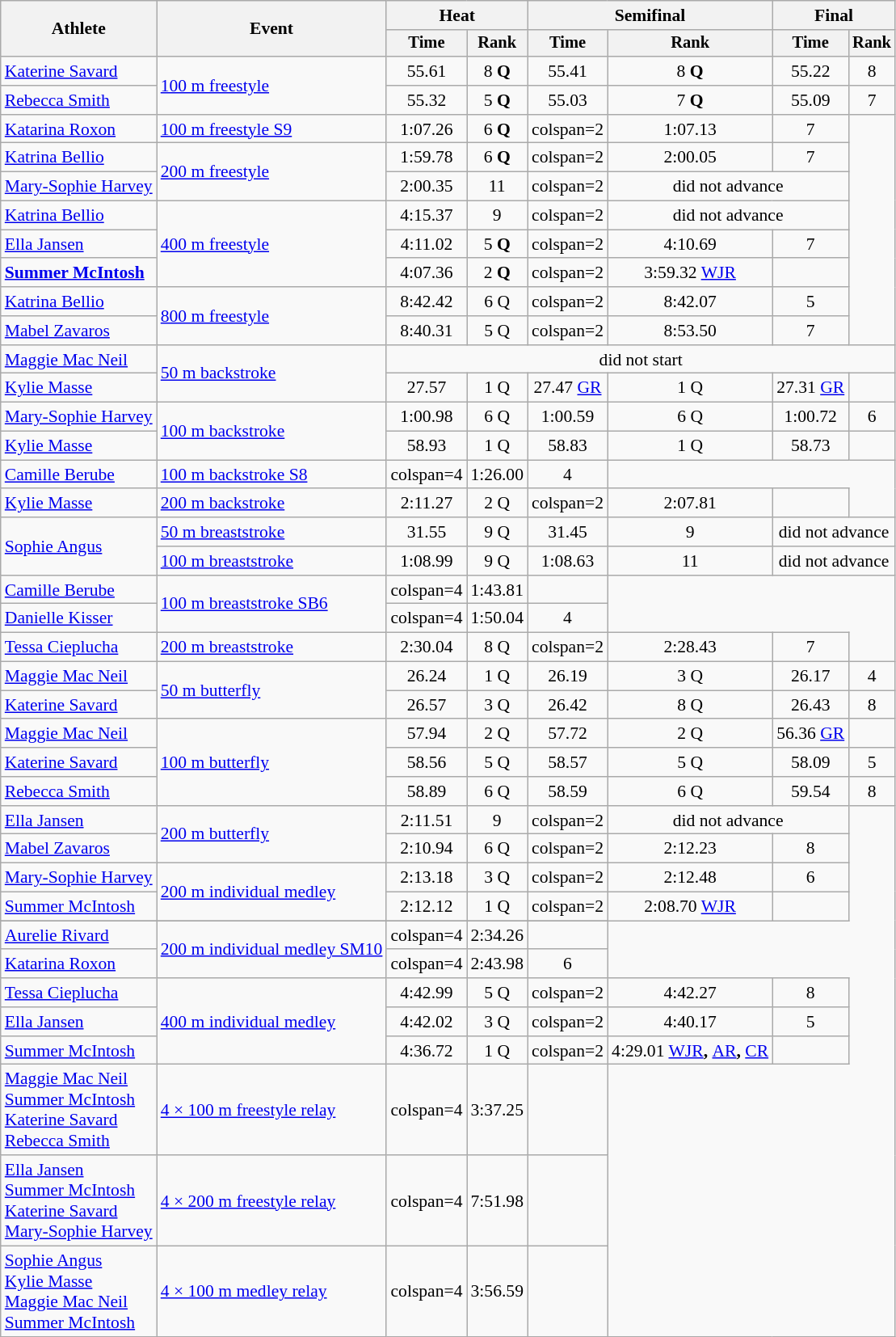<table class=wikitable style=font-size:90%>
<tr>
<th rowspan=2>Athlete</th>
<th rowspan=2>Event</th>
<th colspan=2>Heat</th>
<th colspan=2>Semifinal</th>
<th colspan=2>Final</th>
</tr>
<tr style=font-size:95%>
<th>Time</th>
<th>Rank</th>
<th>Time</th>
<th>Rank</th>
<th>Time</th>
<th>Rank</th>
</tr>
<tr align=center>
<td align=left><a href='#'>Katerine Savard</a></td>
<td align=left rowspan="2"><a href='#'>100 m freestyle</a></td>
<td>55.61</td>
<td>8 <strong>Q</strong></td>
<td>55.41</td>
<td>8 <strong>Q</strong></td>
<td>55.22</td>
<td>8</td>
</tr>
<tr align=center>
<td align=left><a href='#'>Rebecca Smith</a></td>
<td>55.32</td>
<td>5 <strong>Q</strong></td>
<td>55.03</td>
<td>7 <strong>Q</strong></td>
<td>55.09</td>
<td>7</td>
</tr>
<tr align=center>
<td align=left><a href='#'>Katarina Roxon</a></td>
<td align=left><a href='#'>100 m freestyle S9</a></td>
<td>1:07.26</td>
<td>6 <strong>Q</strong></td>
<td>colspan=2 </td>
<td>1:07.13</td>
<td>7</td>
</tr>
<tr align=center>
<td align=left><a href='#'>Katrina Bellio</a></td>
<td align=left rowspan="2"><a href='#'>200 m freestyle</a></td>
<td>1:59.78</td>
<td>6 <strong>Q</strong></td>
<td>colspan=2 </td>
<td>2:00.05</td>
<td>7</td>
</tr>
<tr align=center>
<td align=left><a href='#'>Mary-Sophie Harvey</a></td>
<td>2:00.35</td>
<td>11</td>
<td>colspan=2 </td>
<td colspan=2>did not advance</td>
</tr>
<tr align=center>
<td align=left><a href='#'>Katrina Bellio</a></td>
<td align=left rowspan="3"><a href='#'>400 m freestyle</a></td>
<td>4:15.37</td>
<td>9</td>
<td>colspan=2 </td>
<td colspan=2>did not advance</td>
</tr>
<tr align=center>
<td align=left><a href='#'>Ella Jansen</a></td>
<td>4:11.02</td>
<td>5 <strong>Q</strong></td>
<td>colspan=2 </td>
<td>4:10.69</td>
<td>7</td>
</tr>
<tr align=center>
<td align=left><strong><a href='#'>Summer McIntosh</a></strong></td>
<td>4:07.36</td>
<td>2 <strong>Q<em></td>
<td>colspan=2 </td>
<td>3:59.32 </strong><a href='#'>WJR</a><strong></td>
<td></td>
</tr>
<tr align=center>
<td align=left><a href='#'>Katrina Bellio</a></td>
<td align=left rowspan="2"><a href='#'>800 m freestyle</a></td>
<td>8:42.42</td>
<td>6 </strong>Q<strong></td>
<td>colspan=2 </td>
<td>8:42.07</td>
<td>5</td>
</tr>
<tr align=center>
<td align=left><a href='#'>Mabel Zavaros</a></td>
<td>8:40.31</td>
<td>5 </strong>Q<strong></td>
<td>colspan=2 </td>
<td>8:53.50</td>
<td>7</td>
</tr>
<tr align=center>
<td align=left><a href='#'>Maggie Mac Neil</a></td>
<td align=left rowspan="2"><a href='#'>50 m backstroke</a></td>
<td colspan=6>did not start</td>
</tr>
<tr align=center>
<td align=left></strong><a href='#'>Kylie Masse</a><strong></td>
<td>27.57</td>
<td>1 </strong>Q<strong></td>
<td>27.47 </strong><a href='#'>GR</a><strong></td>
<td>1 </strong>Q<strong></td>
<td>27.31 </strong><a href='#'>GR</a><strong></td>
<td></td>
</tr>
<tr align=center>
<td align=left><a href='#'>Mary-Sophie Harvey</a></td>
<td align=left rowspan="2"><a href='#'>100 m backstroke</a></td>
<td>1:00.98</td>
<td>6 </strong>Q<strong></td>
<td>1:00.59</td>
<td>6 </strong>Q<strong></td>
<td>1:00.72</td>
<td>6</td>
</tr>
<tr align=center>
<td align=left></strong><a href='#'>Kylie Masse</a><strong></td>
<td>58.93</td>
<td>1 </strong>Q<strong></td>
<td>58.83</td>
<td>1 </strong>Q<strong></td>
<td>58.73</td>
<td></td>
</tr>
<tr align=center>
<td align=left><a href='#'>Camille Berube</a></td>
<td align=left><a href='#'>100 m backstroke S8</a></td>
<td>colspan=4 </td>
<td>1:26.00</td>
<td>4</td>
</tr>
<tr align=center>
<td align=left><a href='#'>Kylie Masse</a></td>
<td align=left><a href='#'>200 m backstroke</a></td>
<td>2:11.27</td>
<td>2 </strong>Q<strong></td>
<td>colspan=2 </td>
<td>2:07.81</td>
<td></td>
</tr>
<tr align=center>
<td align=left rowspan=2><a href='#'>Sophie Angus</a></td>
<td align=left><a href='#'>50 m breaststroke</a></td>
<td>31.55</td>
<td>9 </strong>Q<strong></td>
<td>31.45</td>
<td>9</td>
<td colspan=2>did not advance</td>
</tr>
<tr align=center>
<td align=left><a href='#'>100 m breaststroke</a></td>
<td>1:08.99</td>
<td>9 </strong>Q<strong></td>
<td>1:08.63</td>
<td>11</td>
<td colspan=2>did not advance</td>
</tr>
<tr align=center>
<td align=left></strong><a href='#'>Camille Berube</a><strong></td>
<td align=left rowspan=2><a href='#'>100 m breaststroke SB6</a></td>
<td>colspan=4 </td>
<td>1:43.81</td>
<td></td>
</tr>
<tr align=center>
<td align=left><a href='#'>Danielle Kisser</a></td>
<td>colspan=4 </td>
<td>1:50.04</td>
<td>4</td>
</tr>
<tr align=center>
<td align=left><a href='#'>Tessa Cieplucha</a></td>
<td align=left><a href='#'>200 m breaststroke</a></td>
<td>2:30.04</td>
<td>8 </strong>Q<strong></td>
<td>colspan=2 </td>
<td>2:28.43</td>
<td>7</td>
</tr>
<tr align=center>
<td align=left><a href='#'>Maggie Mac Neil</a></td>
<td align=left rowspan="2"><a href='#'>50 m butterfly</a></td>
<td>26.24</td>
<td>1 </strong>Q<strong></td>
<td>26.19</td>
<td>3 </strong>Q<strong></td>
<td>26.17</td>
<td>4</td>
</tr>
<tr align=center>
<td align=left><a href='#'>Katerine Savard</a></td>
<td>26.57</td>
<td>3 </strong>Q<strong></td>
<td>26.42</td>
<td>8 </strong>Q<strong></td>
<td>26.43</td>
<td>8</td>
</tr>
<tr align=center>
<td align=left></strong><a href='#'>Maggie Mac Neil</a><strong></td>
<td align=left rowspan="3"><a href='#'>100 m butterfly</a></td>
<td>57.94</td>
<td>2 </strong>Q<strong></td>
<td>57.72</td>
<td>2 </strong>Q<strong></td>
<td>56.36 </strong><a href='#'>GR</a><strong></td>
<td></td>
</tr>
<tr align=center>
<td align=left><a href='#'>Katerine Savard</a></td>
<td>58.56</td>
<td>5 </strong>Q<strong></td>
<td>58.57</td>
<td>5 </strong>Q<strong></td>
<td>58.09</td>
<td>5</td>
</tr>
<tr align=center>
<td align=left><a href='#'>Rebecca Smith</a></td>
<td>58.89</td>
<td>6 </strong>Q<strong></td>
<td>58.59</td>
<td>6 </strong>Q<strong></td>
<td>59.54</td>
<td>8</td>
</tr>
<tr align=center>
<td align=left><a href='#'>Ella Jansen</a></td>
<td align=left rowspan="2"><a href='#'>200 m butterfly</a></td>
<td>2:11.51</td>
<td>9</td>
<td>colspan=2 </td>
<td colspan=2>did not advance</td>
</tr>
<tr align=center>
<td align=left><a href='#'>Mabel Zavaros</a></td>
<td>2:10.94</td>
<td>6 </strong>Q<strong></td>
<td>colspan=2 </td>
<td>2:12.23</td>
<td>8</td>
</tr>
<tr align=center>
<td align=left><a href='#'>Mary-Sophie Harvey</a></td>
<td align=left rowspan="2"><a href='#'>200 m individual medley</a></td>
<td>2:13.18</td>
<td>3 </strong>Q<strong></td>
<td>colspan=2 </td>
<td>2:12.48</td>
<td>6</td>
</tr>
<tr align=center>
<td align=left></strong><a href='#'>Summer McIntosh</a><strong></td>
<td>2:12.12</td>
<td>1 </strong>Q<strong></td>
<td>colspan=2 </td>
<td>2:08.70 </strong><a href='#'>WJR</a><strong></td>
<td></td>
</tr>
<tr align=center>
</tr>
<tr align=center>
<td align=left></strong><a href='#'>Aurelie Rivard</a><strong></td>
<td align=left rowspan="2"><a href='#'>200 m individual medley SM10</a></td>
<td>colspan=4 </td>
<td>2:34.26</td>
<td></td>
</tr>
<tr align=center>
<td align=left><a href='#'>Katarina Roxon</a></td>
<td>colspan=4 </td>
<td>2:43.98</td>
<td>6</td>
</tr>
<tr align=center>
<td align=left><a href='#'>Tessa Cieplucha</a></td>
<td align=left rowspan="3"><a href='#'>400 m individual medley</a></td>
<td>4:42.99</td>
<td>5 </strong>Q<strong></td>
<td>colspan=2 </td>
<td>4:42.27</td>
<td>8</td>
</tr>
<tr align=center>
<td align=left><a href='#'>Ella Jansen</a></td>
<td>4:42.02</td>
<td>3 </strong>Q<strong></td>
<td>colspan=2 </td>
<td>4:40.17</td>
<td>5</td>
</tr>
<tr align=center>
<td align=left></strong><a href='#'>Summer McIntosh</a><strong></td>
<td>4:36.72</td>
<td>1 </strong>Q<strong></td>
<td>colspan=2 </td>
<td>4:29.01 </strong><a href='#'>WJR</a><strong>, </strong><a href='#'>AR</a><strong>, </strong><a href='#'>CR</a><strong></td>
<td></td>
</tr>
<tr align=center>
<td align=left></strong><a href='#'>Maggie Mac Neil</a><br><a href='#'>Summer McIntosh</a><br><a href='#'>Katerine Savard</a><br><a href='#'>Rebecca Smith</a><strong></td>
<td align=left><a href='#'>4 × 100 m freestyle relay</a></td>
<td>colspan=4 </td>
<td>3:37.25</td>
<td></td>
</tr>
<tr align=center>
<td align=left></strong><a href='#'>Ella Jansen</a><br><a href='#'>Summer McIntosh</a><br><a href='#'>Katerine Savard</a><br><a href='#'>Mary-Sophie Harvey</a><strong></td>
<td align=left><a href='#'>4 × 200 m freestyle relay</a></td>
<td>colspan=4 </td>
<td>7:51.98</td>
<td></td>
</tr>
<tr align=center>
<td align=left></strong><a href='#'>Sophie Angus</a><br><a href='#'>Kylie Masse</a><br><a href='#'>Maggie Mac Neil</a><br><a href='#'>Summer McIntosh</a><strong></td>
<td align=left><a href='#'>4 × 100 m medley relay</a></td>
<td>colspan=4 </td>
<td>3:56.59</td>
<td></td>
</tr>
</table>
